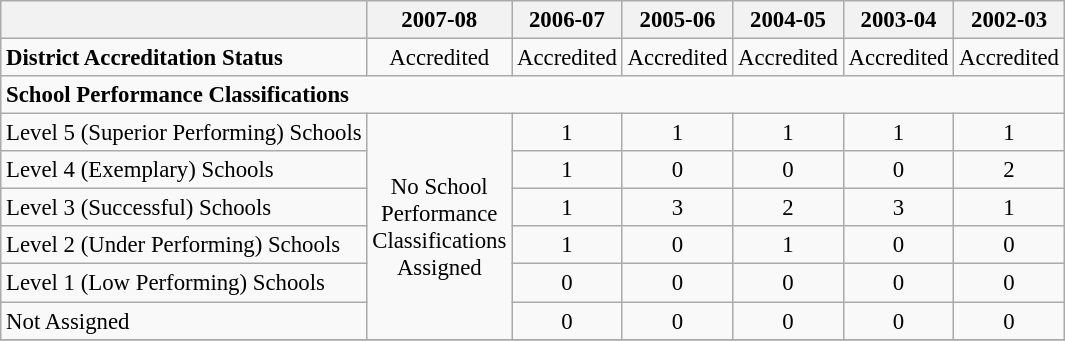<table class="wikitable" style="font-size: 95%;">
<tr>
<th></th>
<th>2007-08</th>
<th>2006-07</th>
<th>2005-06</th>
<th>2004-05</th>
<th>2003-04</th>
<th>2002-03</th>
</tr>
<tr>
<td align="left"><strong>District Accreditation Status</strong></td>
<td align="center">Accredited</td>
<td align="center">Accredited</td>
<td align="center">Accredited</td>
<td align="center">Accredited</td>
<td align="center">Accredited</td>
<td align="center">Accredited</td>
</tr>
<tr>
<td align="left" colspan="7"><strong>School Performance Classifications</strong></td>
</tr>
<tr>
<td align="left">Level 5 (Superior Performing) Schools</td>
<td align="center" rowspan="6">No School<br> Performance<br> Classifications<br> Assigned</td>
<td align="center">1</td>
<td align="center">1</td>
<td align="center">1</td>
<td align="center">1</td>
<td align="center">1</td>
</tr>
<tr>
<td align="left">Level 4 (Exemplary) Schools</td>
<td align="center">1</td>
<td align="center">0</td>
<td align="center">0</td>
<td align="center">0</td>
<td align="center">2</td>
</tr>
<tr>
<td align="left">Level 3 (Successful) Schools</td>
<td align="center">1</td>
<td align="center">3</td>
<td align="center">2</td>
<td align="center">3</td>
<td align="center">1</td>
</tr>
<tr>
<td align="left">Level 2 (Under Performing) Schools</td>
<td align="center">1</td>
<td align="center">0</td>
<td align="center">1</td>
<td align="center">0</td>
<td align="center">0</td>
</tr>
<tr>
<td align="left">Level 1 (Low Performing) Schools</td>
<td align="center">0</td>
<td align="center">0</td>
<td align="center">0</td>
<td align="center">0</td>
<td align="center">0</td>
</tr>
<tr>
<td align="left">Not Assigned</td>
<td align="center">0</td>
<td align="center">0</td>
<td align="center">0</td>
<td align="center">0</td>
<td align="center">0</td>
</tr>
<tr>
</tr>
</table>
